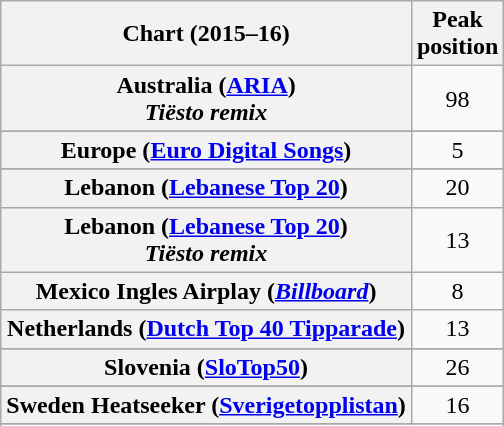<table class="wikitable sortable plainrowheaders" style="text-align: center;">
<tr>
<th scope="col">Chart (2015–16)</th>
<th scope="col">Peak<br>position</th>
</tr>
<tr>
<th scope="row">Australia (<a href='#'>ARIA</a>)<br><em>Tiësto remix</em></th>
<td>98</td>
</tr>
<tr>
</tr>
<tr>
</tr>
<tr>
</tr>
<tr>
<th scope="row">Europe (<a href='#'>Euro Digital Songs</a>)</th>
<td>5</td>
</tr>
<tr>
</tr>
<tr>
</tr>
<tr>
</tr>
<tr>
</tr>
<tr>
</tr>
<tr>
<th scope="row">Lebanon (<a href='#'>Lebanese Top 20</a>)</th>
<td>20</td>
</tr>
<tr>
<th scope="row">Lebanon (<a href='#'>Lebanese Top 20</a>)<br><em>Tiësto remix</em></th>
<td>13</td>
</tr>
<tr>
<th scope="row">Mexico Ingles Airplay (<em><a href='#'>Billboard</a></em>)</th>
<td>8</td>
</tr>
<tr>
<th scope="row">Netherlands (<a href='#'>Dutch Top 40 Tipparade</a>)</th>
<td>13</td>
</tr>
<tr>
</tr>
<tr>
</tr>
<tr>
</tr>
<tr>
<th scope="row">Slovenia (<a href='#'>SloTop50</a>)</th>
<td>26</td>
</tr>
<tr>
</tr>
<tr>
<th scope="row">Sweden Heatseeker (<a href='#'>Sverigetopplistan</a>)</th>
<td>16</td>
</tr>
<tr>
</tr>
<tr>
</tr>
<tr>
</tr>
</table>
